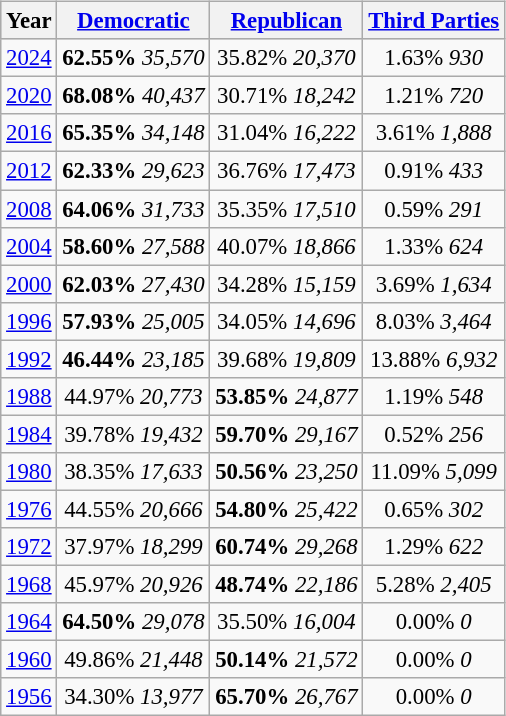<table class="wikitable" style="float:right; margin:1em; font-size:95%;">
<tr style="background:lightgrey;">
<th>Year</th>
<th><a href='#'>Democratic</a></th>
<th><a href='#'>Republican</a></th>
<th><a href='#'>Third Parties</a></th>
</tr>
<tr>
<td align="center" ><a href='#'>2024</a></td>
<td align="center" ><strong>62.55%</strong> <em>35,570</em></td>
<td align="center" >35.82% <em>20,370</em></td>
<td align="center" >1.63% <em>930</em></td>
</tr>
<tr>
<td align="center" ><a href='#'>2020</a></td>
<td align="center" ><strong>68.08%</strong> <em>40,437</em></td>
<td align="center" >30.71% <em>18,242</em></td>
<td align="center" >1.21% <em>720</em></td>
</tr>
<tr>
<td align="center" ><a href='#'>2016</a></td>
<td align="center" ><strong>65.35%</strong> <em>34,148</em></td>
<td align="center" >31.04% <em>16,222</em></td>
<td align="center" >3.61% <em>1,888</em></td>
</tr>
<tr>
<td align="center" ><a href='#'>2012</a></td>
<td align="center" ><strong>62.33%</strong> <em>29,623</em></td>
<td align="center" >36.76% <em>17,473</em></td>
<td align="center" >0.91% <em>433</em></td>
</tr>
<tr>
<td align="center" ><a href='#'>2008</a></td>
<td align="center" ><strong>64.06%</strong> <em>31,733</em></td>
<td align="center" >35.35% <em>17,510</em></td>
<td align="center" >0.59% <em>291</em></td>
</tr>
<tr>
<td align="center" ><a href='#'>2004</a></td>
<td align="center" ><strong>58.60%</strong> <em>27,588</em></td>
<td align="center" >40.07% <em>18,866</em></td>
<td align="center" >1.33% <em>624</em></td>
</tr>
<tr>
<td align="center" ><a href='#'>2000</a></td>
<td align="center" ><strong>62.03%</strong> <em>27,430</em></td>
<td align="center" >34.28% <em>15,159</em></td>
<td align="center" >3.69% <em>1,634</em></td>
</tr>
<tr>
<td align="center" ><a href='#'>1996</a></td>
<td align="center" ><strong>57.93%</strong> <em>25,005</em></td>
<td align="center" >34.05% <em>14,696</em></td>
<td align="center" >8.03% <em>3,464</em></td>
</tr>
<tr>
<td align="center" ><a href='#'>1992</a></td>
<td align="center" ><strong>46.44%</strong> <em>23,185</em></td>
<td align="center" >39.68% <em>19,809</em></td>
<td align="center" >13.88% <em>6,932</em></td>
</tr>
<tr>
<td align="center" ><a href='#'>1988</a></td>
<td align="center" >44.97% <em>20,773</em></td>
<td align="center" ><strong>53.85%</strong> <em>24,877</em></td>
<td align="center" >1.19% <em>548</em></td>
</tr>
<tr>
<td align="center" ><a href='#'>1984</a></td>
<td align="center" >39.78% <em>19,432</em></td>
<td align="center" ><strong>59.70%</strong> <em>29,167</em></td>
<td align="center" >0.52% <em>256</em></td>
</tr>
<tr>
<td align="center" ><a href='#'>1980</a></td>
<td align="center" >38.35% <em>17,633</em></td>
<td align="center" ><strong>50.56%</strong> <em>23,250</em></td>
<td align="center" >11.09% <em>5,099</em></td>
</tr>
<tr>
<td align="center" ><a href='#'>1976</a></td>
<td align="center" >44.55% <em>20,666</em></td>
<td align="center" ><strong>54.80%</strong> <em>25,422</em></td>
<td align="center" >0.65% <em>302</em></td>
</tr>
<tr>
<td align="center" ><a href='#'>1972</a></td>
<td align="center" >37.97% <em>18,299</em></td>
<td align="center" ><strong>60.74%</strong> <em>29,268</em></td>
<td align="center" >1.29% <em>622</em></td>
</tr>
<tr>
<td align="center" ><a href='#'>1968</a></td>
<td align="center" >45.97% <em>20,926</em></td>
<td align="center" ><strong>48.74%</strong> <em>22,186</em></td>
<td align="center" >5.28% <em>2,405</em></td>
</tr>
<tr>
<td align="center" ><a href='#'>1964</a></td>
<td align="center" ><strong>64.50%</strong> <em>29,078</em></td>
<td align="center" >35.50% <em>16,004</em></td>
<td align="center" >0.00% <em>0</em></td>
</tr>
<tr>
<td align="center" ><a href='#'>1960</a></td>
<td align="center" >49.86% <em>21,448</em></td>
<td align="center" ><strong>50.14%</strong> <em>21,572</em></td>
<td align="center" >0.00% <em>0</em></td>
</tr>
<tr>
<td align="center" ><a href='#'>1956</a></td>
<td align="center" >34.30% <em>13,977</em></td>
<td align="center" ><strong>65.70%</strong> <em>26,767</em></td>
<td align="center" >0.00% <em>0</em></td>
</tr>
</table>
